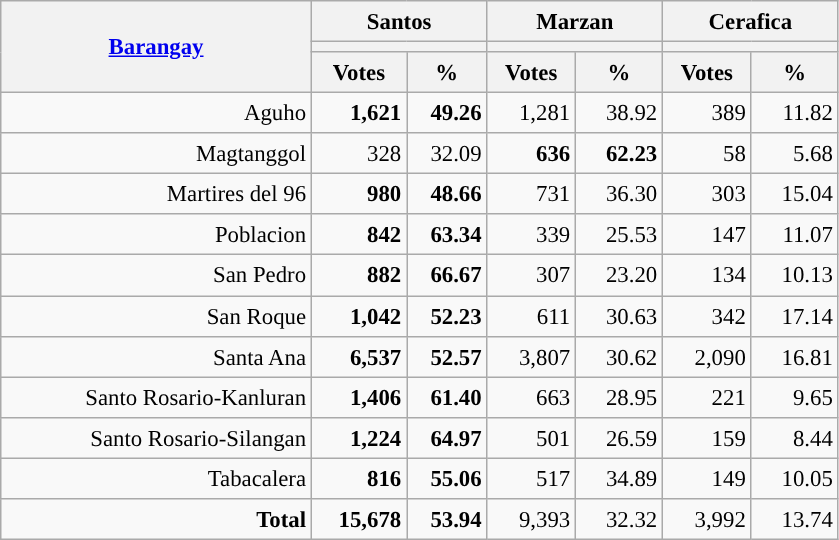<table class="wikitable collapsible collapsed" style="text-align:right; font-size:95%; line-height:20px;">
<tr>
<th rowspan="3" width="200"><a href='#'>Barangay</a></th>
<th colspan="2" width="110">Santos</th>
<th colspan="2" width="110">Marzan</th>
<th colspan="2" width="110">Cerafica</th>
</tr>
<tr>
<th colspan="2" style="background:"></th>
<th colspan="2" style="background:"></th>
<th colspan="2" style="background:"></th>
</tr>
<tr>
<th>Votes</th>
<th>%</th>
<th>Votes</th>
<th>%</th>
<th>Votes</th>
<th>%</th>
</tr>
<tr>
<td>Aguho</td>
<td style="background:#"><strong>1,621</strong></td>
<td style="background:#"><strong>49.26</strong></td>
<td>1,281</td>
<td>38.92</td>
<td>389</td>
<td>11.82</td>
</tr>
<tr>
<td>Magtanggol</td>
<td>328</td>
<td>32.09</td>
<td style="background:#"><strong>636</strong></td>
<td style="background:#"><strong>62.23</strong></td>
<td>58</td>
<td>5.68</td>
</tr>
<tr>
<td>Martires del 96</td>
<td style="background:#"><strong>980</strong></td>
<td style="background:#"><strong>48.66</strong></td>
<td>731</td>
<td>36.30</td>
<td>303</td>
<td>15.04</td>
</tr>
<tr>
<td>Poblacion</td>
<td style="background:#"><strong>842</strong></td>
<td style="background:#"><strong>63.34</strong></td>
<td>339</td>
<td>25.53</td>
<td>147</td>
<td>11.07</td>
</tr>
<tr>
<td>San Pedro</td>
<td style="background:#"><strong>882</strong></td>
<td style="background:#"><strong>66.67</strong></td>
<td>307</td>
<td>23.20</td>
<td>134</td>
<td>10.13</td>
</tr>
<tr>
<td>San Roque</td>
<td style="background:#"><strong>1,042</strong></td>
<td style="background:#"><strong>52.23</strong></td>
<td>611</td>
<td>30.63</td>
<td>342</td>
<td>17.14</td>
</tr>
<tr>
<td>Santa Ana</td>
<td style="background:#"><strong>6,537</strong></td>
<td style="background:#"><strong>52.57</strong></td>
<td>3,807</td>
<td>30.62</td>
<td>2,090</td>
<td>16.81</td>
</tr>
<tr>
<td>Santo Rosario-Kanluran</td>
<td style="background:#"><strong>1,406</strong></td>
<td style="background:#"><strong>61.40</strong></td>
<td>663</td>
<td>28.95</td>
<td>221</td>
<td>9.65</td>
</tr>
<tr>
<td>Santo Rosario-Silangan</td>
<td style="background:#"><strong>1,224</strong></td>
<td style="background:#"><strong>64.97</strong></td>
<td>501</td>
<td>26.59</td>
<td>159</td>
<td>8.44</td>
</tr>
<tr>
<td>Tabacalera</td>
<td style="background:#"><strong>816</strong></td>
<td style="background:#"><strong>55.06</strong></td>
<td>517</td>
<td>34.89</td>
<td>149</td>
<td>10.05</td>
</tr>
<tr>
<td><strong>Total</strong></td>
<td style="background:#"><strong>15,678</strong></td>
<td style="background:#"><strong>53.94</strong></td>
<td>9,393</td>
<td>32.32</td>
<td>3,992</td>
<td>13.74</td>
</tr>
</table>
